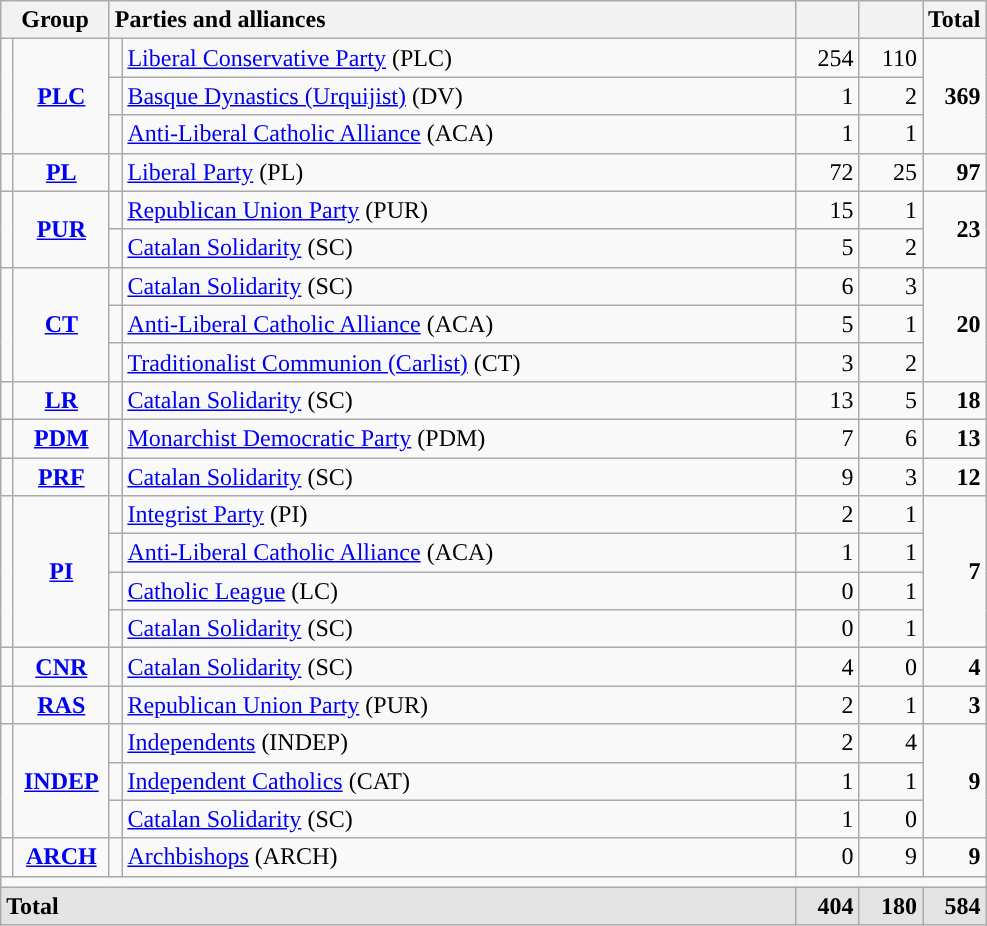<table class="wikitable" style="text-align:right;">
<tr>
<th colspan="2" width="65">Group</th>
<th style="text-align:left;" colspan="2" width="450">Parties and alliances</th>
<th width="35"></th>
<th width="35"></th>
<th width="35">Total</th>
</tr>
<tr>
<td rowspan="3" width="1"></td>
<td rowspan="3" align="center"><strong><a href='#'>PLC</a></strong></td>
<td width="1" style="color:inherit;background:"></td>
<td align="left"><a href='#'>Liberal Conservative Party</a> (PLC)</td>
<td>254</td>
<td>110</td>
<td rowspan="3"><strong>369</strong></td>
</tr>
<tr>
<td style="color:inherit;background:"></td>
<td align="left"><a href='#'>Basque Dynastics (Urquijist)</a> (DV)</td>
<td>1</td>
<td>2</td>
</tr>
<tr>
<td style="color:inherit;background:"></td>
<td align="left"><a href='#'>Anti-Liberal Catholic Alliance</a> (ACA)</td>
<td>1</td>
<td>1</td>
</tr>
<tr>
<td style="color:inherit;background:"></td>
<td align="center"><strong><a href='#'>PL</a></strong></td>
<td style="color:inherit;background:"></td>
<td align="left"><a href='#'>Liberal Party</a> (PL)</td>
<td>72</td>
<td>25</td>
<td><strong>97</strong></td>
</tr>
<tr>
<td rowspan="2" style="color:inherit;background:"></td>
<td rowspan="2" align="center"><strong><a href='#'>PUR</a></strong></td>
<td style="color:inherit;background:"></td>
<td align="left"><a href='#'>Republican Union Party</a> (PUR)</td>
<td>15</td>
<td>1</td>
<td rowspan="2"><strong>23</strong></td>
</tr>
<tr>
<td style="color:inherit;background:"></td>
<td align="left"><a href='#'>Catalan Solidarity</a> (SC)</td>
<td>5</td>
<td>2</td>
</tr>
<tr>
<td rowspan="3" style="color:inherit;background:"></td>
<td rowspan="3" align="center"><strong><a href='#'>CT</a></strong></td>
<td style="color:inherit;background:"></td>
<td align="left"><a href='#'>Catalan Solidarity</a> (SC)</td>
<td>6</td>
<td>3</td>
<td rowspan="3"><strong>20</strong></td>
</tr>
<tr>
<td style="color:inherit;background:"></td>
<td align="left"><a href='#'>Anti-Liberal Catholic Alliance</a> (ACA)</td>
<td>5</td>
<td>1</td>
</tr>
<tr>
<td style="color:inherit;background:"></td>
<td align="left"><a href='#'>Traditionalist Communion (Carlist)</a> (CT)</td>
<td>3</td>
<td>2</td>
</tr>
<tr>
<td style="color:inherit;background:"></td>
<td align="center"><strong><a href='#'>LR</a></strong></td>
<td style="color:inherit;background:"></td>
<td align="left"><a href='#'>Catalan Solidarity</a> (SC)</td>
<td>13</td>
<td>5</td>
<td><strong>18</strong></td>
</tr>
<tr>
<td style="color:inherit;background:"></td>
<td align="center"><strong><a href='#'>PDM</a></strong></td>
<td style="color:inherit;background:"></td>
<td align="left"><a href='#'>Monarchist Democratic Party</a> (PDM)</td>
<td>7</td>
<td>6</td>
<td><strong>13</strong></td>
</tr>
<tr>
<td style="color:inherit;background:"></td>
<td align="center"><strong><a href='#'>PRF</a></strong></td>
<td style="color:inherit;background:"></td>
<td align="left"><a href='#'>Catalan Solidarity</a> (SC)</td>
<td>9</td>
<td>3</td>
<td><strong>12</strong></td>
</tr>
<tr>
<td rowspan="4" style="color:inherit;background:"></td>
<td rowspan="4" align="center"><strong><a href='#'>PI</a></strong></td>
<td style="color:inherit;background:"></td>
<td align="left"><a href='#'>Integrist Party</a> (PI)</td>
<td>2</td>
<td>1</td>
<td rowspan="4"><strong>7</strong></td>
</tr>
<tr>
<td style="color:inherit;background:"></td>
<td align="left"><a href='#'>Anti-Liberal Catholic Alliance</a> (ACA)</td>
<td>1</td>
<td>1</td>
</tr>
<tr>
<td style="color:inherit;background:"></td>
<td align="left"><a href='#'>Catholic League</a> (LC)</td>
<td>0</td>
<td>1</td>
</tr>
<tr>
<td style="color:inherit;background:"></td>
<td align="left"><a href='#'>Catalan Solidarity</a> (SC)</td>
<td>0</td>
<td>1</td>
</tr>
<tr>
<td style="color:inherit;background:"></td>
<td align="center"><strong><a href='#'>CNR</a></strong></td>
<td style="color:inherit;background:"></td>
<td align="left"><a href='#'>Catalan Solidarity</a> (SC)</td>
<td>4</td>
<td>0</td>
<td><strong>4</strong></td>
</tr>
<tr>
<td style="color:inherit;background:"></td>
<td align="center"><strong><a href='#'>RAS</a></strong></td>
<td style="color:inherit;background:"></td>
<td align="left"><a href='#'>Republican Union Party</a> (PUR)</td>
<td>2</td>
<td>1</td>
<td><strong>3</strong></td>
</tr>
<tr>
<td rowspan="3" style="color:inherit;background:"></td>
<td rowspan="3" align="center"><strong><a href='#'>INDEP</a></strong></td>
<td style="color:inherit;background:"></td>
<td align="left"><a href='#'>Independents</a> (INDEP)</td>
<td>2</td>
<td>4</td>
<td rowspan="3"><strong>9</strong></td>
</tr>
<tr>
<td style="color:inherit;background:"></td>
<td align="left"><a href='#'>Independent Catholics</a> (CAT)</td>
<td>1</td>
<td>1</td>
</tr>
<tr>
<td style="color:inherit;background:"></td>
<td align="left"><a href='#'>Catalan Solidarity</a> (SC)</td>
<td>1</td>
<td>0</td>
</tr>
<tr>
<td style="color:inherit;background:"></td>
<td align="center"><strong><a href='#'>ARCH</a></strong></td>
<td style="color:inherit;background:"></td>
<td align="left"><a href='#'>Archbishops</a> (ARCH)</td>
<td>0</td>
<td>9</td>
<td><strong>9</strong></td>
</tr>
<tr>
<td colspan="7"></td>
</tr>
<tr style="background:#E4E4E4; font-weight:bold;">
<td align="left" colspan="4">Total</td>
<td>404</td>
<td>180</td>
<td>584</td>
</tr>
</table>
